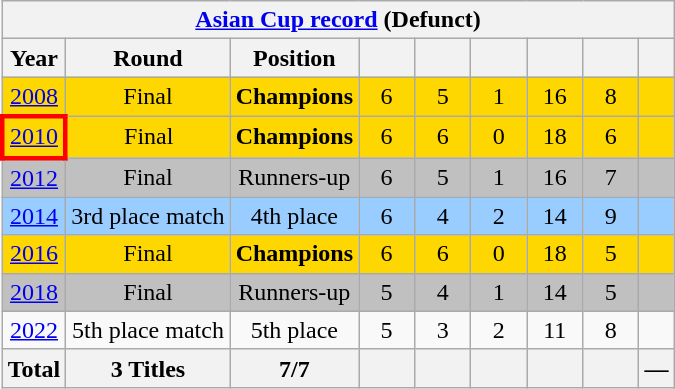<table class="wikitable" style="text-align: center;">
<tr>
<th colspan=10><a href='#'>Asian Cup record</a> (Defunct)</th>
</tr>
<tr>
<th>Year</th>
<th>Round</th>
<th>Position</th>
<th width=30></th>
<th width=30></th>
<th width=30></th>
<th width=30></th>
<th width=30></th>
<th></th>
</tr>
<tr bgcolor=gold>
<td> <a href='#'>2008</a></td>
<td>Final</td>
<td><strong>Champions</strong></td>
<td>6</td>
<td>5</td>
<td>1</td>
<td>16</td>
<td>8</td>
<td></td>
</tr>
<tr bgcolor=gold>
<td style="border: 3px solid red"> <a href='#'>2010</a></td>
<td>Final</td>
<td><strong>Champions</strong></td>
<td>6</td>
<td>6</td>
<td>0</td>
<td>18</td>
<td>6</td>
<td></td>
</tr>
<tr bgcolor=silver>
<td> <a href='#'>2012</a></td>
<td>Final</td>
<td>Runners-up</td>
<td>6</td>
<td>5</td>
<td>1</td>
<td>16</td>
<td>7</td>
<td></td>
</tr>
<tr bgcolor=#9acdff>
<td> <a href='#'>2014</a></td>
<td>3rd place match</td>
<td>4th place</td>
<td>6</td>
<td>4</td>
<td>2</td>
<td>14</td>
<td>9</td>
<td></td>
</tr>
<tr bgcolor=gold>
<td> <a href='#'>2016</a></td>
<td>Final</td>
<td><strong>Champions</strong></td>
<td>6</td>
<td>6</td>
<td>0</td>
<td>18</td>
<td>5</td>
<td></td>
</tr>
<tr bgcolor=Silver>
<td> <a href='#'>2018</a></td>
<td>Final</td>
<td>Runners-up</td>
<td>5</td>
<td>4</td>
<td>1</td>
<td>14</td>
<td>5</td>
<td></td>
</tr>
<tr>
<td> <a href='#'>2022</a></td>
<td>5th place match</td>
<td>5th place</td>
<td>5</td>
<td>3</td>
<td>2</td>
<td>11</td>
<td>8</td>
<td></td>
</tr>
<tr>
<th>Total</th>
<th>3 Titles</th>
<th>7/7</th>
<th></th>
<th></th>
<th></th>
<th></th>
<th></th>
<th>—</th>
</tr>
</table>
